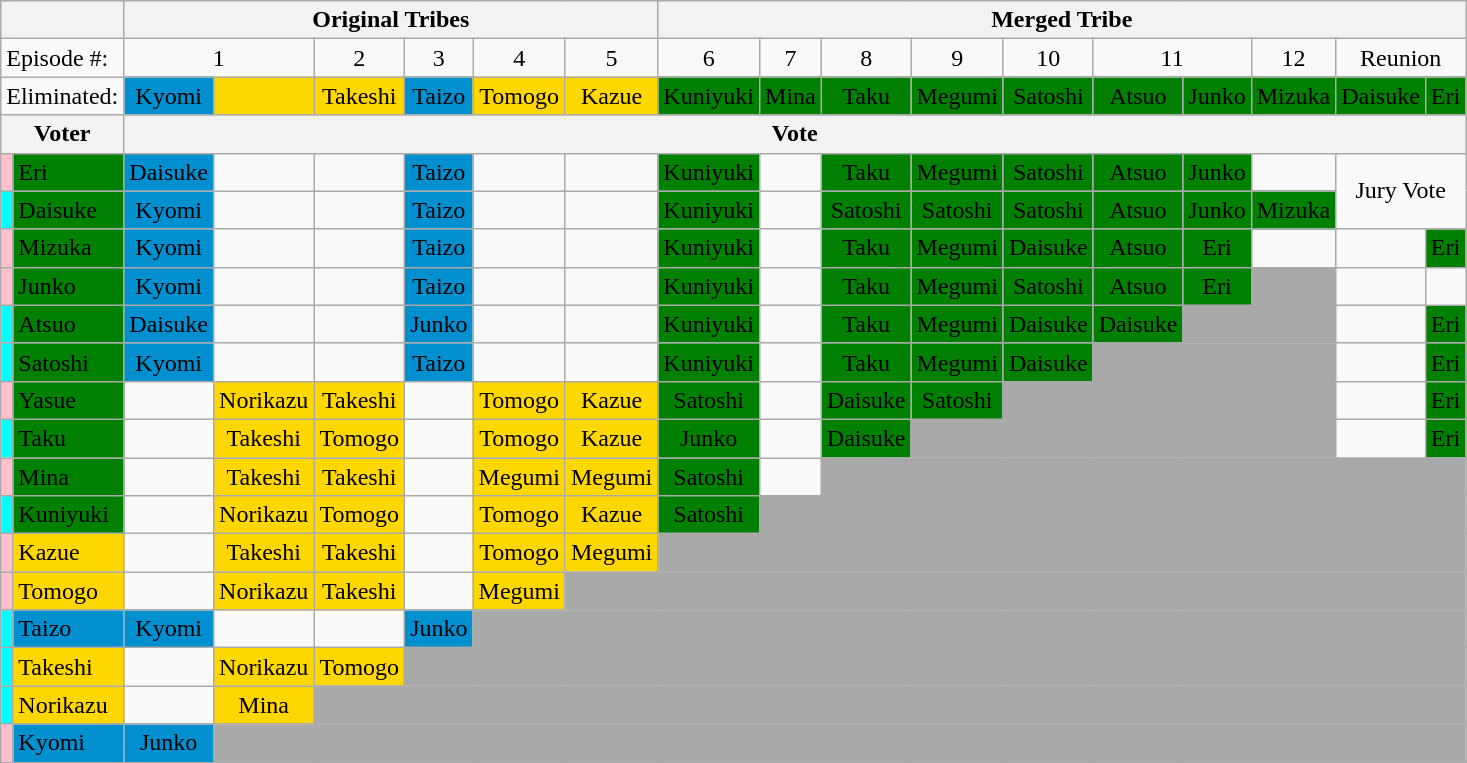<table class="wikitable" style="text-align:center">
<tr>
<th colspan=2></th>
<th colspan=6>Original Tribes</th>
<th colspan=10>Merged Tribe</th>
</tr>
<tr>
<td colspan=2 align="left">Episode #:</td>
<td colspan=2>1</td>
<td>2</td>
<td>3</td>
<td>4</td>
<td>5</td>
<td>6</td>
<td>7</td>
<td>8</td>
<td>9</td>
<td>10</td>
<td colspan=2>11</td>
<td>12</td>
<td colspan=2>Reunion</td>
</tr>
<tr>
<td colspan=2 align="left">Eliminated:</td>
<td bgcolor="#0090d0">Kyomi<br></td>
<td bgcolor="gold"><br></td>
<td bgcolor="gold">Takeshi<br></td>
<td bgcolor="#0090d0">Taizo<br></td>
<td bgcolor="gold">Tomogo<br></td>
<td bgcolor="gold">Kazue<br></td>
<td bgcolor="green">Kuniyuki<br></td>
<td bgcolor="green">Mina<br></td>
<td bgcolor="green">Taku<br></td>
<td bgcolor="green">Megumi<br></td>
<td bgcolor="green">Satoshi<br></td>
<td bgcolor="green">Atsuo<br></td>
<td bgcolor="green">Junko<br></td>
<td bgcolor="green">Mizuka<br></td>
<td bgcolor="green">Daisuke<br></td>
<td bgcolor="green">Eri<br></td>
</tr>
<tr>
<th colspan=2>Voter</th>
<th colspan=16>Vote</th>
</tr>
<tr>
<td style="background:pink"></td>
<td align="left" bgcolor="green">Eri</td>
<td bgcolor="#0090d0">Daisuke</td>
<td></td>
<td></td>
<td bgcolor="#0090d0">Taizo</td>
<td></td>
<td></td>
<td bgcolor="green">Kuniyuki</td>
<td></td>
<td bgcolor="green">Taku</td>
<td bgcolor="green">Megumi</td>
<td bgcolor="green">Satoshi</td>
<td bgcolor="green">Atsuo</td>
<td bgcolor="green">Junko</td>
<td></td>
<td colspan=2 rowspan=2>Jury Vote</td>
</tr>
<tr>
<td style="background:cyan"></td>
<td align="left" bgcolor="green">Daisuke</td>
<td bgcolor="#0090d0">Kyomi</td>
<td></td>
<td></td>
<td bgcolor="#0090d0">Taizo</td>
<td></td>
<td></td>
<td bgcolor="green">Kuniyuki</td>
<td></td>
<td bgcolor="green">Satoshi</td>
<td bgcolor="green">Satoshi</td>
<td bgcolor="green">Satoshi</td>
<td bgcolor="green">Atsuo</td>
<td bgcolor="green">Junko</td>
<td bgcolor="green">Mizuka</td>
</tr>
<tr>
<td style="background:pink"></td>
<td align="left" bgcolor="green">Mizuka</td>
<td bgcolor="#0090d0">Kyomi</td>
<td></td>
<td></td>
<td bgcolor="#0090d0">Taizo</td>
<td></td>
<td></td>
<td bgcolor="green">Kuniyuki</td>
<td></td>
<td bgcolor="green">Taku</td>
<td bgcolor="green">Megumi</td>
<td bgcolor="green">Daisuke</td>
<td bgcolor="green">Atsuo</td>
<td bgcolor="green">Eri</td>
<td></td>
<td></td>
<td bgcolor="green">Eri</td>
</tr>
<tr>
<td style="background:pink"></td>
<td align="left" bgcolor="green">Junko</td>
<td bgcolor="#0090d0">Kyomi</td>
<td></td>
<td></td>
<td bgcolor="#0090d0">Taizo</td>
<td></td>
<td></td>
<td bgcolor="green">Kuniyuki</td>
<td></td>
<td bgcolor="green">Taku</td>
<td bgcolor="green">Megumi</td>
<td bgcolor="green">Satoshi</td>
<td bgcolor="green">Atsuo</td>
<td bgcolor="green">Eri</td>
<td bgcolor="darkgray" colspan=1></td>
<td></td>
<td></td>
</tr>
<tr>
<td style="background:cyan"></td>
<td align="left" bgcolor="green">Atsuo</td>
<td bgcolor="#0090d0">Daisuke</td>
<td></td>
<td></td>
<td bgcolor="#0090d0">Junko</td>
<td></td>
<td></td>
<td bgcolor="green">Kuniyuki</td>
<td></td>
<td bgcolor="green">Taku</td>
<td bgcolor="green">Megumi</td>
<td bgcolor="green">Daisuke</td>
<td bgcolor="green">Daisuke</td>
<td bgcolor="darkgray" colspan=2></td>
<td></td>
<td bgcolor="green">Eri</td>
</tr>
<tr>
<td style="background:cyan"></td>
<td align="left" bgcolor="green">Satoshi</td>
<td bgcolor="#0090d0">Kyomi</td>
<td></td>
<td></td>
<td bgcolor="#0090d0">Taizo</td>
<td></td>
<td></td>
<td bgcolor="green">Kuniyuki</td>
<td></td>
<td bgcolor="green">Taku</td>
<td bgcolor="green">Megumi</td>
<td bgcolor="green">Daisuke</td>
<td bgcolor="darkgray" colspan=3></td>
<td></td>
<td bgcolor="green">Eri</td>
</tr>
<tr>
<td style="background:pink"></td>
<td align="left" bgcolor="green">Yasue</td>
<td></td>
<td bgcolor="gold">Norikazu</td>
<td bgcolor="gold">Takeshi</td>
<td></td>
<td bgcolor="gold">Tomogo</td>
<td bgcolor="gold">Kazue</td>
<td bgcolor="green">Satoshi</td>
<td></td>
<td bgcolor="green">Daisuke</td>
<td bgcolor="green">Satoshi</td>
<td bgcolor="darkgray" colspan=4></td>
<td></td>
<td bgcolor="green">Eri</td>
</tr>
<tr>
<td style="background:cyan"></td>
<td align="left" bgcolor="green">Taku</td>
<td></td>
<td bgcolor="gold">Takeshi</td>
<td bgcolor="gold">Tomogo</td>
<td></td>
<td bgcolor="gold">Tomogo</td>
<td bgcolor="gold">Kazue</td>
<td bgcolor="green">Junko</td>
<td></td>
<td bgcolor="green">Daisuke</td>
<td bgcolor="darkgray" colspan=5></td>
<td></td>
<td bgcolor="green">Eri</td>
</tr>
<tr>
<td style="background:pink"></td>
<td align="left" bgcolor="green">Mina</td>
<td></td>
<td bgcolor="gold">Takeshi</td>
<td bgcolor="gold">Takeshi</td>
<td></td>
<td bgcolor="gold">Megumi</td>
<td bgcolor="gold">Megumi</td>
<td bgcolor="green">Satoshi</td>
<td></td>
<td bgcolor="darkgray" colspan=8></td>
</tr>
<tr>
<td style="background:cyan"></td>
<td align="left" bgcolor="green">Kuniyuki</td>
<td></td>
<td bgcolor="gold">Norikazu</td>
<td bgcolor="gold">Tomogo</td>
<td></td>
<td bgcolor="gold">Tomogo</td>
<td bgcolor="gold">Kazue</td>
<td bgcolor="green">Satoshi</td>
<td bgcolor="darkgray" colspan=9></td>
</tr>
<tr>
<td style="background:pink"></td>
<td align="left" bgcolor="gold">Kazue</td>
<td></td>
<td bgcolor="gold">Takeshi</td>
<td bgcolor="gold">Takeshi</td>
<td></td>
<td bgcolor="gold">Tomogo</td>
<td bgcolor="gold">Megumi</td>
<td bgcolor="darkgray" colspan=10></td>
</tr>
<tr>
<td style="background:pink"></td>
<td align="left" bgcolor="gold">Tomogo</td>
<td></td>
<td bgcolor="gold">Norikazu</td>
<td bgcolor="gold">Takeshi</td>
<td></td>
<td bgcolor="gold">Megumi</td>
<td bgcolor="darkgray" colspan=11></td>
</tr>
<tr>
<td style="background:cyan"></td>
<td align="left" bgcolor="#0090d0">Taizo</td>
<td bgcolor="#0090d0">Kyomi</td>
<td></td>
<td></td>
<td bgcolor="#0090d0">Junko</td>
<td bgcolor="darkgray" colspan=12></td>
</tr>
<tr>
<td style="background:cyan"></td>
<td align="left" bgcolor="gold">Takeshi</td>
<td></td>
<td bgcolor="gold">Norikazu</td>
<td bgcolor="gold">Tomogo</td>
<td bgcolor="darkgray" colspan=13></td>
</tr>
<tr>
<td style="background:cyan"></td>
<td align="left" bgcolor="gold">Norikazu</td>
<td></td>
<td bgcolor="gold">Mina</td>
<td bgcolor="darkgray" colspan=14></td>
</tr>
<tr>
<td style="background:pink"></td>
<td align="left" bgcolor="#0090d0">Kyomi</td>
<td bgcolor="#0090d0">Junko</td>
<td bgcolor="darkgray" colspan=15></td>
</tr>
<tr>
</tr>
</table>
